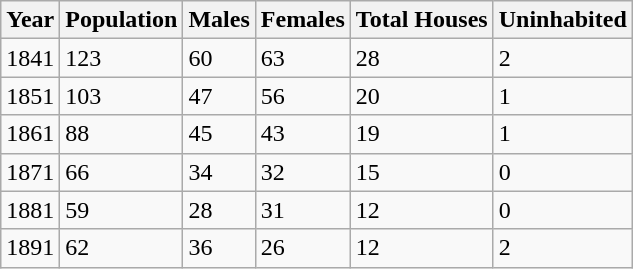<table class="wikitable">
<tr>
<th>Year</th>
<th>Population</th>
<th>Males</th>
<th>Females</th>
<th>Total Houses</th>
<th>Uninhabited</th>
</tr>
<tr>
<td>1841</td>
<td>123</td>
<td>60</td>
<td>63</td>
<td>28</td>
<td>2</td>
</tr>
<tr>
<td>1851</td>
<td>103</td>
<td>47</td>
<td>56</td>
<td>20</td>
<td>1</td>
</tr>
<tr>
<td>1861</td>
<td>88</td>
<td>45</td>
<td>43</td>
<td>19</td>
<td>1</td>
</tr>
<tr>
<td>1871</td>
<td>66</td>
<td>34</td>
<td>32</td>
<td>15</td>
<td>0</td>
</tr>
<tr>
<td>1881</td>
<td>59</td>
<td>28</td>
<td>31</td>
<td>12</td>
<td>0</td>
</tr>
<tr>
<td>1891</td>
<td>62</td>
<td>36</td>
<td>26</td>
<td>12</td>
<td>2</td>
</tr>
</table>
